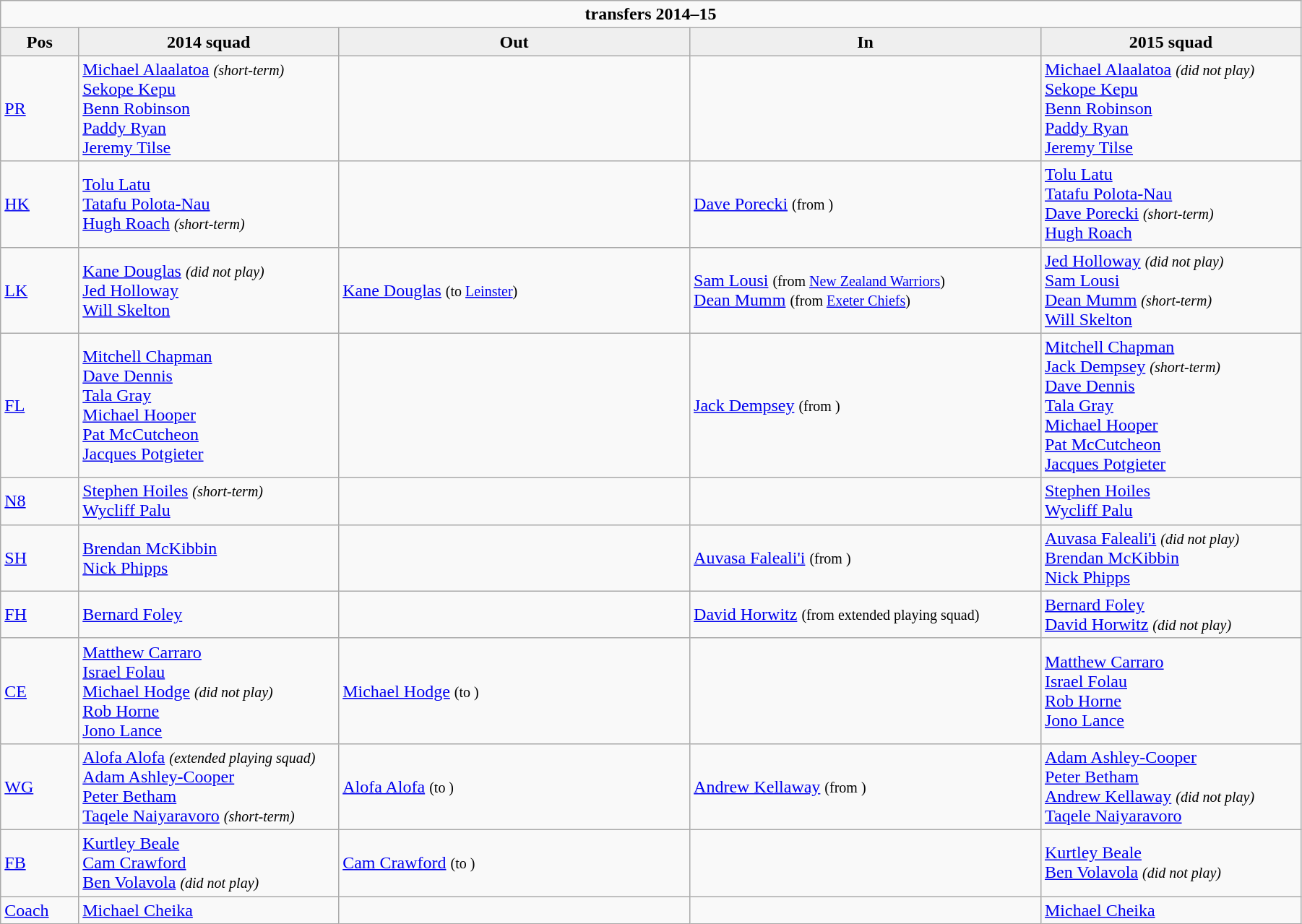<table class="wikitable" style="text-align: left; width:95%">
<tr>
<td colspan="100%" style="text-align:center;"><strong> transfers 2014–15</strong></td>
</tr>
<tr>
<th style="background:#efefef; width:6%;">Pos</th>
<th style="background:#efefef; width:20%;">2014 squad</th>
<th style="background:#efefef; width:27%;">Out</th>
<th style="background:#efefef; width:27%;">In</th>
<th style="background:#efefef; width:20%;">2015 squad</th>
</tr>
<tr>
<td><a href='#'>PR</a></td>
<td> <a href='#'>Michael Alaalatoa</a> <small><em>(short-term)</em></small><br><a href='#'>Sekope Kepu</a><br><a href='#'>Benn Robinson</a><br><a href='#'>Paddy Ryan</a><br><a href='#'>Jeremy Tilse</a></td>
<td></td>
<td></td>
<td> <a href='#'>Michael Alaalatoa</a> <small><em>(did not play)</em></small><br><a href='#'>Sekope Kepu</a><br><a href='#'>Benn Robinson</a><br><a href='#'>Paddy Ryan</a><br><a href='#'>Jeremy Tilse</a></td>
</tr>
<tr>
<td><a href='#'>HK</a></td>
<td> <a href='#'>Tolu Latu</a><br><a href='#'>Tatafu Polota-Nau</a><br><a href='#'>Hugh Roach</a> <small><em>(short-term)</em></small></td>
<td></td>
<td>  <a href='#'>Dave Porecki</a> <small>(from )</small></td>
<td> <a href='#'>Tolu Latu</a><br><a href='#'>Tatafu Polota-Nau</a><br><a href='#'>Dave Porecki</a> <small><em>(short-term)</em></small><br><a href='#'>Hugh Roach</a></td>
</tr>
<tr>
<td><a href='#'>LK</a></td>
<td> <a href='#'>Kane Douglas</a> <small><em>(did not play)</em></small><br><a href='#'>Jed Holloway</a><br><a href='#'>Will Skelton</a></td>
<td>  <a href='#'>Kane Douglas</a> <small>(to  <a href='#'>Leinster</a>)</small></td>
<td>  <a href='#'>Sam Lousi</a> <small>(from  <a href='#'>New Zealand Warriors</a>)</small><br> <a href='#'>Dean Mumm</a> <small>(from  <a href='#'>Exeter Chiefs</a>)</small></td>
<td> <a href='#'>Jed Holloway</a> <small><em>(did not play)</em></small><br><a href='#'>Sam Lousi</a><br><a href='#'>Dean Mumm</a> <small><em>(short-term)</em></small><br><a href='#'>Will Skelton</a></td>
</tr>
<tr>
<td><a href='#'>FL</a></td>
<td> <a href='#'>Mitchell Chapman</a><br><a href='#'>Dave Dennis</a><br><a href='#'>Tala Gray</a><br><a href='#'>Michael Hooper</a><br><a href='#'>Pat McCutcheon</a><br><a href='#'>Jacques Potgieter</a></td>
<td></td>
<td>  <a href='#'>Jack Dempsey</a> <small>(from )</small></td>
<td> <a href='#'>Mitchell Chapman</a><br><a href='#'>Jack Dempsey</a> <small><em>(short-term)</em></small><br><a href='#'>Dave Dennis</a><br><a href='#'>Tala Gray</a><br><a href='#'>Michael Hooper</a><br><a href='#'>Pat McCutcheon</a><br><a href='#'>Jacques Potgieter</a></td>
</tr>
<tr>
<td><a href='#'>N8</a></td>
<td> <a href='#'>Stephen Hoiles</a> <small><em>(short-term)</em></small><br><a href='#'>Wycliff Palu</a></td>
<td></td>
<td></td>
<td> <a href='#'>Stephen Hoiles</a><br><a href='#'>Wycliff Palu</a></td>
</tr>
<tr>
<td><a href='#'>SH</a></td>
<td> <a href='#'>Brendan McKibbin</a><br><a href='#'>Nick Phipps</a></td>
<td></td>
<td>  <a href='#'>Auvasa Faleali'i</a> <small>(from )</small></td>
<td> <a href='#'>Auvasa Faleali'i</a> <small><em>(did not play)</em></small><br><a href='#'>Brendan McKibbin</a><br><a href='#'>Nick Phipps</a></td>
</tr>
<tr>
<td><a href='#'>FH</a></td>
<td> <a href='#'>Bernard Foley</a></td>
<td></td>
<td>  <a href='#'>David Horwitz</a> <small>(from extended playing squad)</small></td>
<td> <a href='#'>Bernard Foley</a><br><a href='#'>David Horwitz</a> <small><em>(did not play)</em></small></td>
</tr>
<tr>
<td><a href='#'>CE</a></td>
<td> <a href='#'>Matthew Carraro</a><br><a href='#'>Israel Folau</a><br><a href='#'>Michael Hodge</a> <small><em>(did not play)</em></small><br><a href='#'>Rob Horne</a><br><a href='#'>Jono Lance</a></td>
<td>  <a href='#'>Michael Hodge</a> <small>(to )</small></td>
<td></td>
<td> <a href='#'>Matthew Carraro</a><br><a href='#'>Israel Folau</a><br><a href='#'>Rob Horne</a><br><a href='#'>Jono Lance</a></td>
</tr>
<tr>
<td><a href='#'>WG</a></td>
<td> <a href='#'>Alofa Alofa</a> <small><em>(extended playing squad)</em></small><br><a href='#'>Adam Ashley-Cooper</a><br><a href='#'>Peter Betham</a><br><a href='#'>Taqele Naiyaravoro</a> <small><em>(short-term)</em></small></td>
<td>  <a href='#'>Alofa Alofa</a> <small>(to )</small></td>
<td>  <a href='#'>Andrew Kellaway</a> <small>(from )</small></td>
<td> <a href='#'>Adam Ashley-Cooper</a><br><a href='#'>Peter Betham</a><br><a href='#'>Andrew Kellaway</a> <small><em>(did not play)</em></small><br><a href='#'>Taqele Naiyaravoro</a></td>
</tr>
<tr>
<td><a href='#'>FB</a></td>
<td> <a href='#'>Kurtley Beale</a> <br><a href='#'>Cam Crawford</a><br><a href='#'>Ben Volavola</a> <small><em>(did not play)</em></small></td>
<td>  <a href='#'>Cam Crawford</a> <small>(to )</small></td>
<td></td>
<td> <a href='#'>Kurtley Beale</a><br><a href='#'>Ben Volavola</a> <small><em>(did not play)</em></small></td>
</tr>
<tr>
<td><a href='#'>Coach</a></td>
<td> <a href='#'>Michael Cheika</a></td>
<td></td>
<td></td>
<td> <a href='#'>Michael Cheika</a></td>
</tr>
</table>
